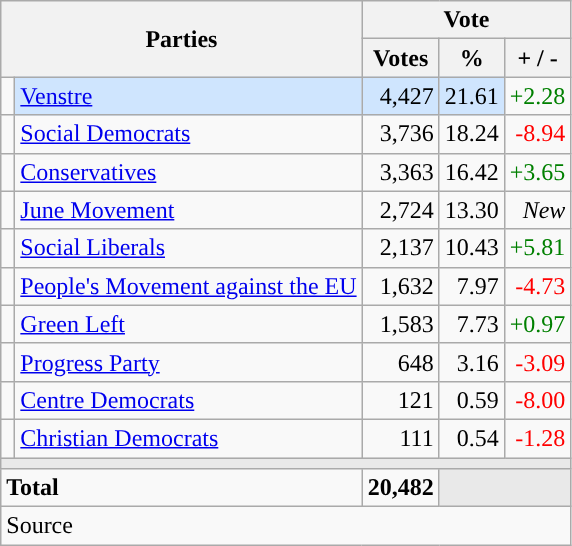<table class="wikitable" style="text-align:right;">
<tr>
<th style="text-align:centre;" rowspan="2" colspan="2" width="225">Parties</th>
<th colspan="3">Vote</th>
</tr>
<tr>
<th width="15">Votes</th>
<th width="15">%</th>
<th width="15">+ / -</th>
</tr>
<tr>
<td width="2" style="color:inherit;background:"></td>
<td bgcolor=#cfe5fe   align="left"><a href='#'>Venstre</a></td>
<td bgcolor=#cfe5fe>4,427</td>
<td bgcolor=#cfe5fe>21.61</td>
<td style=color:green;>+2.28</td>
</tr>
<tr>
<td width="2" style="color:inherit;background:"></td>
<td align="left"><a href='#'>Social Democrats</a></td>
<td>3,736</td>
<td>18.24</td>
<td style=color:red;>-8.94</td>
</tr>
<tr>
<td width="2" style="color:inherit;background:"></td>
<td align="left"><a href='#'>Conservatives</a></td>
<td>3,363</td>
<td>16.42</td>
<td style=color:green;>+3.65</td>
</tr>
<tr>
<td width="2" style="color:inherit;background:"></td>
<td align="left"><a href='#'>June Movement</a></td>
<td>2,724</td>
<td>13.30</td>
<td><em>New</em></td>
</tr>
<tr>
<td width="2" style="color:inherit;background:"></td>
<td align="left"><a href='#'>Social Liberals</a></td>
<td>2,137</td>
<td>10.43</td>
<td style=color:green;>+5.81</td>
</tr>
<tr>
<td width="2" style="color:inherit;background:"></td>
<td align="left"><a href='#'>People's Movement against the EU</a></td>
<td>1,632</td>
<td>7.97</td>
<td style=color:red;>-4.73</td>
</tr>
<tr>
<td width="2" style="color:inherit;background:"></td>
<td align="left"><a href='#'>Green Left</a></td>
<td>1,583</td>
<td>7.73</td>
<td style=color:green;>+0.97</td>
</tr>
<tr>
<td width="2" style="color:inherit;background:"></td>
<td align="left"><a href='#'>Progress Party</a></td>
<td>648</td>
<td>3.16</td>
<td style=color:red;>-3.09</td>
</tr>
<tr>
<td width="2" style="color:inherit;background:"></td>
<td align="left"><a href='#'>Centre Democrats</a></td>
<td>121</td>
<td>0.59</td>
<td style=color:red;>-8.00</td>
</tr>
<tr>
<td width="2" style="color:inherit;background:"></td>
<td align="left"><a href='#'>Christian Democrats</a></td>
<td>111</td>
<td>0.54</td>
<td style=color:red;>-1.28</td>
</tr>
<tr>
<td colspan="7" bgcolor="#E9E9E9"></td>
</tr>
<tr>
<td align="left" colspan="2"><strong>Total</strong></td>
<td><strong>20,482</strong></td>
<td bgcolor="#E9E9E9" colspan="2"></td>
</tr>
<tr>
<td align="left" colspan="6">Source</td>
</tr>
</table>
